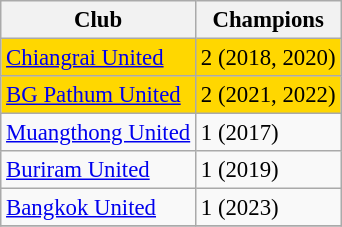<table class="wikitable sortable" style="font-size: 95%;">
<tr>
<th>Club</th>
<th>Champions</th>
</tr>
<tr ! style="background:gold;">
<td><a href='#'>Chiangrai United</a></td>
<td>2 (2018, 2020)</td>
</tr>
<tr ! style="background:gold;">
<td><a href='#'>BG Pathum United</a></td>
<td>2 (2021, 2022)</td>
</tr>
<tr>
<td><a href='#'>Muangthong United</a></td>
<td>1 (2017)</td>
</tr>
<tr>
<td><a href='#'>Buriram United</a></td>
<td>1 (2019)</td>
</tr>
<tr>
<td><a href='#'>Bangkok United</a></td>
<td>1 (2023)</td>
</tr>
<tr>
</tr>
</table>
